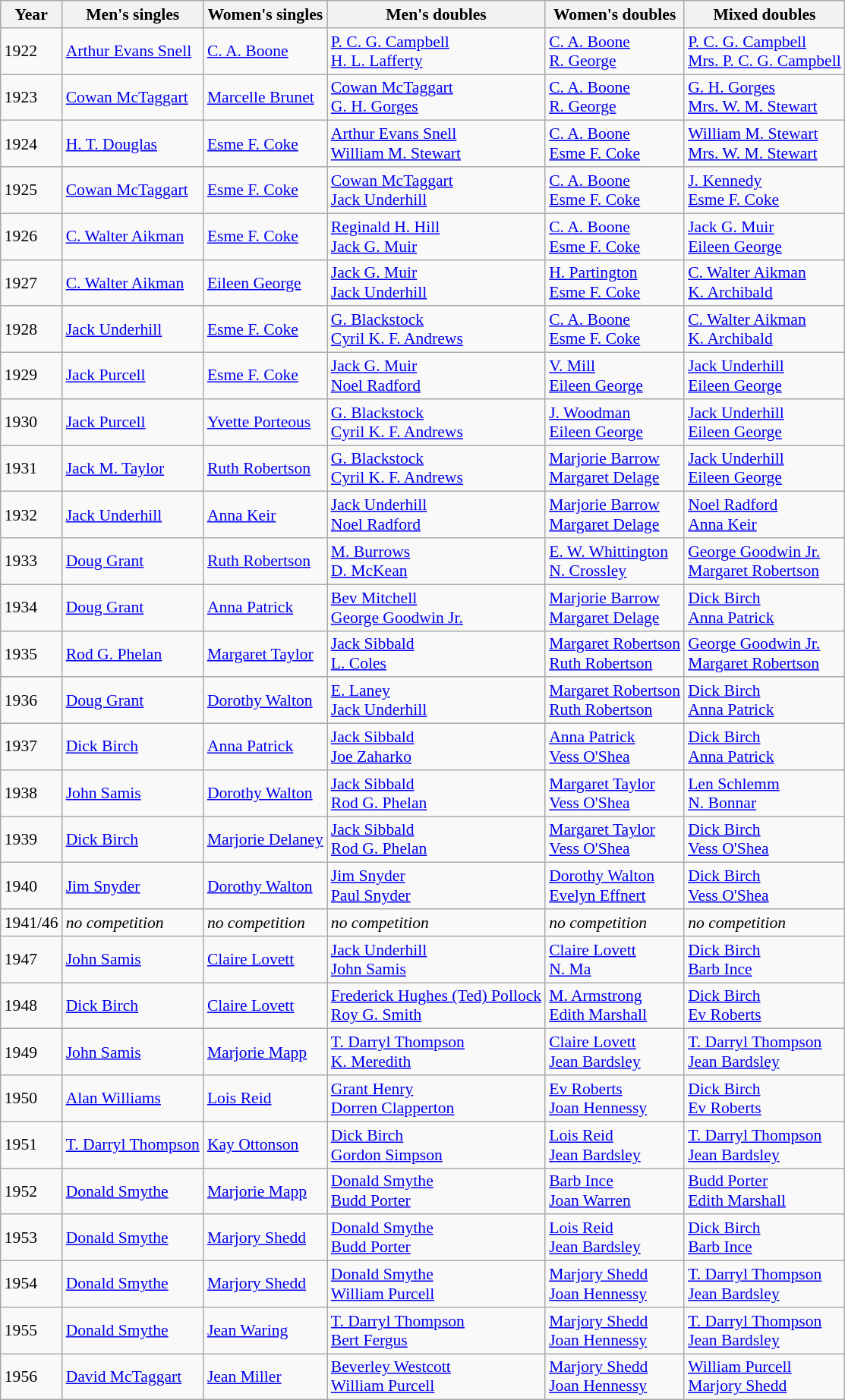<table class=wikitable style="font-size:90%;">
<tr>
<th>Year</th>
<th>Men's singles</th>
<th>Women's singles</th>
<th>Men's doubles</th>
<th>Women's doubles</th>
<th>Mixed doubles</th>
</tr>
<tr>
<td>1922</td>
<td><a href='#'>Arthur Evans Snell</a></td>
<td><a href='#'>C. A. Boone</a></td>
<td><a href='#'>P. C. G. Campbell</a><br><a href='#'>H. L. Lafferty</a></td>
<td><a href='#'>C. A. Boone</a><br><a href='#'>R. George</a></td>
<td><a href='#'>P. C. G. Campbell</a><br><a href='#'>Mrs. P. C. G. Campbell</a></td>
</tr>
<tr>
<td>1923</td>
<td><a href='#'>Cowan McTaggart</a></td>
<td><a href='#'>Marcelle Brunet</a></td>
<td><a href='#'>Cowan McTaggart</a><br><a href='#'>G. H. Gorges</a></td>
<td><a href='#'>C. A. Boone</a><br><a href='#'>R. George</a></td>
<td><a href='#'>G. H. Gorges</a><br><a href='#'>Mrs. W. M. Stewart</a></td>
</tr>
<tr>
<td>1924</td>
<td><a href='#'>H. T. Douglas</a></td>
<td><a href='#'>Esme F. Coke</a></td>
<td><a href='#'>Arthur Evans Snell</a><br><a href='#'>William M. Stewart</a></td>
<td><a href='#'>C. A. Boone</a><br><a href='#'>Esme F. Coke</a></td>
<td><a href='#'>William M. Stewart</a><br><a href='#'>Mrs. W. M. Stewart</a></td>
</tr>
<tr>
<td>1925</td>
<td><a href='#'>Cowan McTaggart</a></td>
<td><a href='#'>Esme F. Coke</a></td>
<td><a href='#'>Cowan McTaggart</a><br><a href='#'>Jack Underhill</a></td>
<td><a href='#'>C. A. Boone</a><br><a href='#'>Esme F. Coke</a></td>
<td><a href='#'>J. Kennedy</a><br><a href='#'>Esme F. Coke</a></td>
</tr>
<tr>
<td>1926</td>
<td><a href='#'>C. Walter Aikman</a></td>
<td><a href='#'>Esme F. Coke</a></td>
<td><a href='#'>Reginald H. Hill</a><br><a href='#'>Jack G. Muir</a></td>
<td><a href='#'>C. A. Boone</a><br><a href='#'>Esme F. Coke</a></td>
<td><a href='#'>Jack G. Muir</a><br><a href='#'>Eileen George</a></td>
</tr>
<tr>
<td>1927</td>
<td><a href='#'>C. Walter Aikman</a></td>
<td><a href='#'>Eileen George</a></td>
<td><a href='#'>Jack G. Muir</a><br><a href='#'>Jack Underhill</a></td>
<td><a href='#'>H. Partington</a><br><a href='#'>Esme F. Coke</a></td>
<td><a href='#'>C. Walter Aikman</a><br><a href='#'>K. Archibald</a></td>
</tr>
<tr>
<td>1928</td>
<td><a href='#'>Jack Underhill</a></td>
<td><a href='#'>Esme F. Coke</a></td>
<td><a href='#'>G. Blackstock</a><br><a href='#'>Cyril K. F. Andrews</a></td>
<td><a href='#'>C. A. Boone</a><br><a href='#'>Esme F. Coke</a></td>
<td><a href='#'>C. Walter Aikman</a><br><a href='#'>K. Archibald</a></td>
</tr>
<tr>
<td>1929</td>
<td><a href='#'>Jack Purcell</a></td>
<td><a href='#'>Esme F. Coke</a></td>
<td><a href='#'>Jack G. Muir</a><br><a href='#'>Noel Radford</a></td>
<td><a href='#'>V. Mill</a><br><a href='#'>Eileen George</a></td>
<td><a href='#'>Jack Underhill</a><br><a href='#'>Eileen George</a></td>
</tr>
<tr>
<td>1930</td>
<td><a href='#'>Jack Purcell</a></td>
<td><a href='#'>Yvette Porteous</a></td>
<td><a href='#'>G. Blackstock</a><br><a href='#'>Cyril K. F. Andrews</a></td>
<td><a href='#'>J. Woodman</a><br><a href='#'>Eileen George</a></td>
<td><a href='#'>Jack Underhill</a><br><a href='#'>Eileen George</a></td>
</tr>
<tr>
<td>1931</td>
<td><a href='#'>Jack M. Taylor</a></td>
<td><a href='#'>Ruth Robertson</a></td>
<td><a href='#'>G. Blackstock</a><br><a href='#'>Cyril K. F. Andrews</a></td>
<td><a href='#'>Marjorie Barrow</a><br><a href='#'>Margaret Delage</a></td>
<td><a href='#'>Jack Underhill</a><br><a href='#'>Eileen George</a></td>
</tr>
<tr>
<td>1932</td>
<td><a href='#'>Jack Underhill</a></td>
<td><a href='#'>Anna Keir</a></td>
<td><a href='#'>Jack Underhill</a><br><a href='#'>Noel Radford</a></td>
<td><a href='#'>Marjorie Barrow</a><br><a href='#'>Margaret Delage</a></td>
<td><a href='#'>Noel Radford</a><br><a href='#'>Anna Keir</a></td>
</tr>
<tr>
<td>1933</td>
<td><a href='#'>Doug Grant</a></td>
<td><a href='#'>Ruth Robertson</a></td>
<td><a href='#'>M. Burrows</a><br><a href='#'>D. McKean</a></td>
<td><a href='#'>E. W. Whittington</a><br><a href='#'>N. Crossley</a></td>
<td><a href='#'>George Goodwin Jr.</a><br><a href='#'>Margaret Robertson</a></td>
</tr>
<tr>
<td>1934</td>
<td><a href='#'>Doug Grant</a></td>
<td><a href='#'>Anna Patrick</a></td>
<td><a href='#'>Bev Mitchell</a><br><a href='#'>George Goodwin Jr.</a></td>
<td><a href='#'>Marjorie Barrow</a><br><a href='#'>Margaret Delage</a></td>
<td><a href='#'>Dick Birch</a><br><a href='#'>Anna Patrick</a></td>
</tr>
<tr>
<td>1935</td>
<td><a href='#'>Rod G. Phelan</a></td>
<td><a href='#'>Margaret Taylor</a></td>
<td><a href='#'>Jack Sibbald</a><br><a href='#'>L. Coles</a></td>
<td><a href='#'>Margaret Robertson</a><br><a href='#'>Ruth Robertson</a></td>
<td><a href='#'>George Goodwin Jr.</a><br><a href='#'>Margaret Robertson</a></td>
</tr>
<tr>
<td>1936</td>
<td><a href='#'>Doug Grant</a></td>
<td><a href='#'>Dorothy Walton</a></td>
<td><a href='#'>E. Laney</a><br><a href='#'>Jack Underhill</a></td>
<td><a href='#'>Margaret Robertson</a><br><a href='#'>Ruth Robertson</a></td>
<td><a href='#'>Dick Birch</a><br><a href='#'>Anna Patrick</a></td>
</tr>
<tr>
<td>1937</td>
<td><a href='#'>Dick Birch</a></td>
<td><a href='#'>Anna Patrick</a></td>
<td><a href='#'>Jack Sibbald</a><br><a href='#'>Joe Zaharko</a></td>
<td><a href='#'>Anna Patrick</a><br><a href='#'>Vess O'Shea</a></td>
<td><a href='#'>Dick Birch</a><br><a href='#'>Anna Patrick</a></td>
</tr>
<tr>
<td>1938</td>
<td><a href='#'>John Samis</a></td>
<td><a href='#'>Dorothy Walton</a></td>
<td><a href='#'>Jack Sibbald</a><br><a href='#'>Rod G. Phelan</a></td>
<td><a href='#'>Margaret Taylor</a><br><a href='#'>Vess O'Shea</a></td>
<td><a href='#'>Len Schlemm</a><br><a href='#'>N. Bonnar</a></td>
</tr>
<tr>
<td>1939</td>
<td><a href='#'>Dick Birch</a></td>
<td><a href='#'>Marjorie Delaney</a></td>
<td><a href='#'>Jack Sibbald</a><br><a href='#'>Rod G. Phelan</a></td>
<td><a href='#'>Margaret Taylor</a><br><a href='#'>Vess O'Shea</a></td>
<td><a href='#'>Dick Birch</a><br><a href='#'>Vess O'Shea</a></td>
</tr>
<tr>
<td>1940</td>
<td><a href='#'>Jim Snyder</a></td>
<td><a href='#'>Dorothy Walton</a></td>
<td><a href='#'>Jim Snyder</a><br><a href='#'>Paul Snyder</a></td>
<td><a href='#'>Dorothy Walton</a><br><a href='#'>Evelyn Effnert</a></td>
<td><a href='#'>Dick Birch</a><br><a href='#'>Vess O'Shea</a></td>
</tr>
<tr>
<td>1941/46</td>
<td><em>no competition</em></td>
<td><em>no competition</em></td>
<td><em>no competition</em></td>
<td><em>no competition</em></td>
<td><em>no competition</em></td>
</tr>
<tr>
<td>1947</td>
<td><a href='#'>John Samis</a></td>
<td><a href='#'>Claire Lovett</a></td>
<td><a href='#'>Jack Underhill</a><br><a href='#'>John Samis</a></td>
<td><a href='#'>Claire Lovett</a><br><a href='#'>N. Ma</a></td>
<td><a href='#'>Dick Birch</a><br><a href='#'>Barb Ince</a></td>
</tr>
<tr>
<td>1948</td>
<td><a href='#'>Dick Birch</a></td>
<td><a href='#'>Claire Lovett</a></td>
<td><a href='#'>Frederick Hughes (Ted) Pollock</a><br><a href='#'>Roy G. Smith</a></td>
<td><a href='#'>M. Armstrong</a><br><a href='#'>Edith Marshall</a></td>
<td><a href='#'>Dick Birch</a><br><a href='#'>Ev Roberts</a></td>
</tr>
<tr>
<td>1949</td>
<td><a href='#'>John Samis</a></td>
<td><a href='#'>Marjorie Mapp</a></td>
<td><a href='#'>T. Darryl Thompson</a><br><a href='#'>K. Meredith</a></td>
<td><a href='#'>Claire Lovett</a><br><a href='#'>Jean Bardsley</a></td>
<td><a href='#'>T. Darryl Thompson</a><br><a href='#'>Jean Bardsley</a></td>
</tr>
<tr>
<td>1950</td>
<td><a href='#'>Alan Williams</a></td>
<td><a href='#'>Lois Reid</a></td>
<td><a href='#'>Grant Henry</a><br><a href='#'>Dorren Clapperton</a></td>
<td><a href='#'>Ev Roberts</a><br><a href='#'>Joan Hennessy</a></td>
<td><a href='#'>Dick Birch</a><br><a href='#'>Ev Roberts</a></td>
</tr>
<tr>
<td>1951</td>
<td><a href='#'>T. Darryl Thompson</a></td>
<td><a href='#'>Kay Ottonson</a></td>
<td><a href='#'>Dick Birch</a><br><a href='#'>Gordon Simpson</a></td>
<td><a href='#'>Lois Reid</a><br><a href='#'>Jean Bardsley</a></td>
<td><a href='#'>T. Darryl Thompson</a><br><a href='#'>Jean Bardsley</a></td>
</tr>
<tr>
<td>1952</td>
<td><a href='#'>Donald Smythe</a></td>
<td><a href='#'>Marjorie Mapp</a></td>
<td><a href='#'>Donald Smythe</a><br><a href='#'>Budd Porter</a></td>
<td><a href='#'>Barb Ince</a><br><a href='#'>Joan Warren</a></td>
<td><a href='#'>Budd Porter</a><br><a href='#'>Edith Marshall</a></td>
</tr>
<tr>
<td>1953</td>
<td><a href='#'>Donald Smythe</a></td>
<td><a href='#'>Marjory Shedd</a></td>
<td><a href='#'>Donald Smythe</a><br><a href='#'>Budd Porter</a></td>
<td><a href='#'>Lois Reid</a><br><a href='#'>Jean Bardsley</a></td>
<td><a href='#'>Dick Birch</a><br><a href='#'>Barb Ince</a></td>
</tr>
<tr>
<td>1954</td>
<td><a href='#'>Donald Smythe</a></td>
<td><a href='#'>Marjory Shedd</a></td>
<td><a href='#'>Donald Smythe</a><br><a href='#'>William Purcell</a></td>
<td><a href='#'>Marjory Shedd</a><br><a href='#'>Joan Hennessy</a></td>
<td><a href='#'>T. Darryl Thompson</a><br><a href='#'>Jean Bardsley</a></td>
</tr>
<tr>
<td>1955</td>
<td><a href='#'>Donald Smythe</a></td>
<td><a href='#'>Jean Waring</a></td>
<td><a href='#'>T. Darryl Thompson</a><br><a href='#'>Bert Fergus</a></td>
<td><a href='#'>Marjory Shedd</a><br><a href='#'>Joan Hennessy</a></td>
<td><a href='#'>T. Darryl Thompson</a><br><a href='#'>Jean Bardsley</a></td>
</tr>
<tr>
<td>1956</td>
<td><a href='#'>David McTaggart</a></td>
<td><a href='#'>Jean Miller</a></td>
<td><a href='#'>Beverley Westcott</a><br><a href='#'>William Purcell</a></td>
<td><a href='#'>Marjory Shedd</a><br><a href='#'>Joan Hennessy</a></td>
<td><a href='#'>William Purcell</a><br><a href='#'>Marjory Shedd</a></td>
</tr>
</table>
